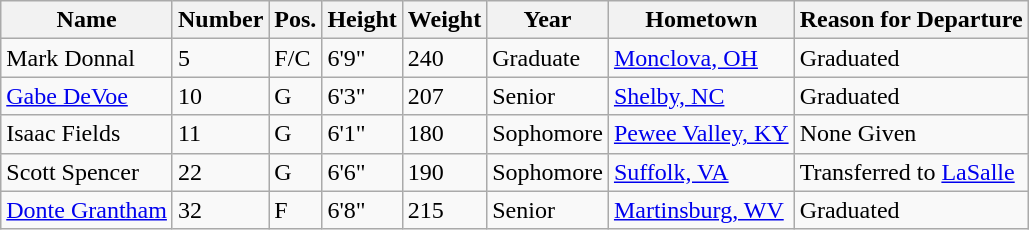<table class="wikitable sortable" border="1">
<tr>
<th>Name</th>
<th>Number</th>
<th>Pos.</th>
<th>Height</th>
<th>Weight</th>
<th>Year</th>
<th>Hometown</th>
<th class="unsortable">Reason for Departure</th>
</tr>
<tr>
<td>Mark Donnal</td>
<td>5</td>
<td>F/C</td>
<td>6'9"</td>
<td>240</td>
<td>Graduate</td>
<td><a href='#'>Monclova, OH</a></td>
<td>Graduated</td>
</tr>
<tr>
<td><a href='#'>Gabe DeVoe</a></td>
<td>10</td>
<td>G</td>
<td>6'3"</td>
<td>207</td>
<td>Senior</td>
<td><a href='#'>Shelby, NC</a></td>
<td>Graduated</td>
</tr>
<tr>
<td>Isaac Fields</td>
<td>11</td>
<td>G</td>
<td>6'1"</td>
<td>180</td>
<td>Sophomore</td>
<td><a href='#'>Pewee Valley, KY</a></td>
<td>None Given</td>
</tr>
<tr>
<td>Scott Spencer</td>
<td>22</td>
<td>G</td>
<td>6'6"</td>
<td>190</td>
<td>Sophomore</td>
<td><a href='#'>Suffolk, VA</a></td>
<td>Transferred to <a href='#'>LaSalle</a></td>
</tr>
<tr>
<td><a href='#'>Donte Grantham</a></td>
<td>32</td>
<td>F</td>
<td>6'8"</td>
<td>215</td>
<td>Senior</td>
<td><a href='#'>Martinsburg, WV</a></td>
<td>Graduated</td>
</tr>
</table>
